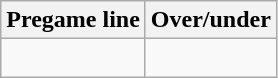<table class="wikitable">
<tr align="center">
<th style=>Pregame line</th>
<th style=>Over/under</th>
</tr>
<tr align="center">
<td> </td>
<td> </td>
</tr>
</table>
